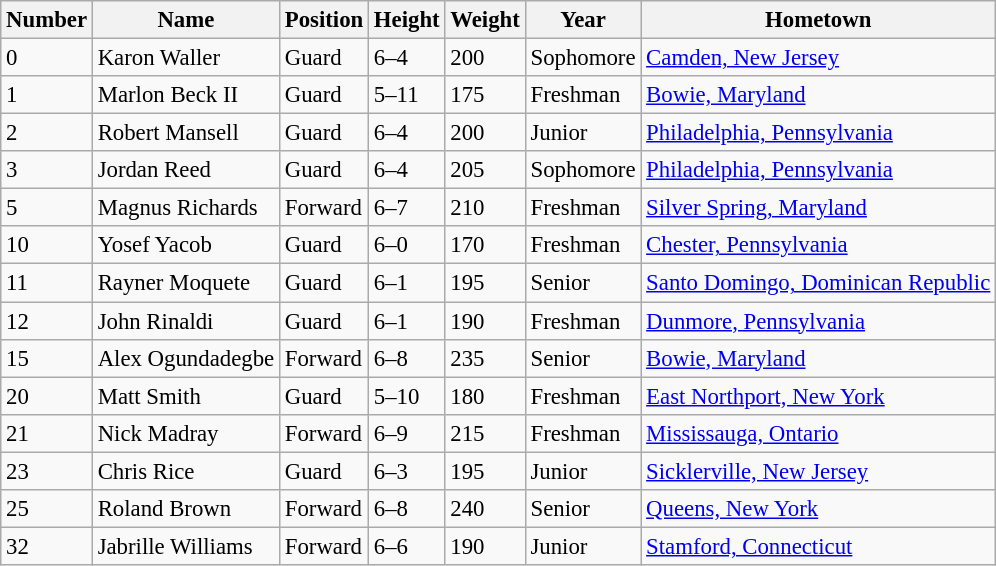<table class="wikitable sortable" style="font-size: 95%;">
<tr>
<th>Number</th>
<th>Name</th>
<th>Position</th>
<th>Height</th>
<th>Weight</th>
<th>Year</th>
<th>Hometown</th>
</tr>
<tr>
<td>0</td>
<td>Karon Waller</td>
<td>Guard</td>
<td>6–4</td>
<td>200</td>
<td>Sophomore</td>
<td><a href='#'>Camden, New Jersey</a></td>
</tr>
<tr>
<td>1</td>
<td>Marlon Beck II</td>
<td>Guard</td>
<td>5–11</td>
<td>175</td>
<td>Freshman</td>
<td><a href='#'>Bowie, Maryland</a></td>
</tr>
<tr>
<td>2</td>
<td>Robert Mansell</td>
<td>Guard</td>
<td>6–4</td>
<td>200</td>
<td>Junior</td>
<td><a href='#'>Philadelphia, Pennsylvania</a></td>
</tr>
<tr>
<td>3</td>
<td>Jordan Reed</td>
<td>Guard</td>
<td>6–4</td>
<td>205</td>
<td>Sophomore</td>
<td><a href='#'>Philadelphia, Pennsylvania</a></td>
</tr>
<tr>
<td>5</td>
<td>Magnus Richards</td>
<td>Forward</td>
<td>6–7</td>
<td>210</td>
<td>Freshman</td>
<td><a href='#'>Silver Spring, Maryland</a></td>
</tr>
<tr>
<td>10</td>
<td>Yosef Yacob</td>
<td>Guard</td>
<td>6–0</td>
<td>170</td>
<td>Freshman</td>
<td><a href='#'>Chester, Pennsylvania</a></td>
</tr>
<tr>
<td>11</td>
<td>Rayner Moquete</td>
<td>Guard</td>
<td>6–1</td>
<td>195</td>
<td>Senior</td>
<td><a href='#'>Santo Domingo, Dominican Republic</a></td>
</tr>
<tr>
<td>12</td>
<td>John Rinaldi</td>
<td>Guard</td>
<td>6–1</td>
<td>190</td>
<td>Freshman</td>
<td><a href='#'>Dunmore, Pennsylvania</a></td>
</tr>
<tr>
<td>15</td>
<td>Alex Ogundadegbe</td>
<td>Forward</td>
<td>6–8</td>
<td>235</td>
<td>Senior</td>
<td><a href='#'>Bowie, Maryland</a></td>
</tr>
<tr>
<td>20</td>
<td>Matt Smith</td>
<td>Guard</td>
<td>5–10</td>
<td>180</td>
<td>Freshman</td>
<td><a href='#'>East Northport, New York</a></td>
</tr>
<tr>
<td>21</td>
<td>Nick Madray</td>
<td>Forward</td>
<td>6–9</td>
<td>215</td>
<td>Freshman</td>
<td><a href='#'>Mississauga, Ontario</a></td>
</tr>
<tr>
<td>23</td>
<td>Chris Rice</td>
<td>Guard</td>
<td>6–3</td>
<td>195</td>
<td>Junior</td>
<td><a href='#'>Sicklerville, New Jersey</a></td>
</tr>
<tr>
<td>25</td>
<td>Roland Brown</td>
<td>Forward</td>
<td>6–8</td>
<td>240</td>
<td>Senior</td>
<td><a href='#'>Queens, New York</a></td>
</tr>
<tr>
<td>32</td>
<td>Jabrille Williams</td>
<td>Forward</td>
<td>6–6</td>
<td>190</td>
<td>Junior</td>
<td><a href='#'>Stamford, Connecticut</a></td>
</tr>
</table>
